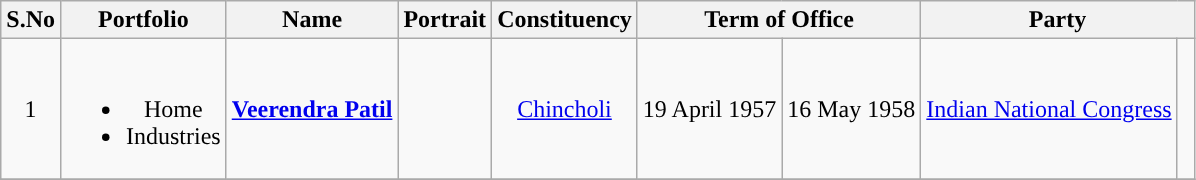<table class="wikitable sortable" style="text-align:center;">
<tr>
<th>S.No</th>
<th>Portfolio</th>
<th>Name</th>
<th>Portrait</th>
<th>Constituency</th>
<th colspan="2">Term of Office</th>
<th colspan="2" scope="col">Party</th>
</tr>
<tr>
<td>1</td>
<td><br><ul><li>Home</li><li>Industries</li></ul></td>
<td><strong><a href='#'>Veerendra Patil</a></strong></td>
<td></td>
<td><a href='#'>Chincholi</a></td>
<td>19 April 1957</td>
<td>16 May 1958</td>
<td><a href='#'>Indian National Congress</a></td>
<td width="4px" style="background-color: "></td>
</tr>
<tr style="text-align:center">
</tr>
</table>
